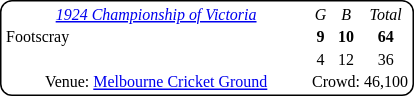<table style="margin-right:4px; margin-top:8px; float:right; border:1px #000 solid; border-radius:8px; background:#fff; font-family:Verdana; font-size:8pt; text-align:center;">
<tr>
<td width=200><em><a href='#'>1924 Championship of Victoria</a></em></td>
<td><em>G</em></td>
<td><em>B</em></td>
<td><em>Total</em></td>
</tr>
<tr>
<td style="text-align:left"> Footscray</td>
<td><strong>9</strong></td>
<td><strong>10</strong></td>
<td><strong>64</strong></td>
</tr>
<tr>
<td style="text-align:left"> </td>
<td>4</td>
<td>12</td>
<td>36</td>
</tr>
<tr>
<td>Venue: <a href='#'>Melbourne Cricket Ground</a></td>
<td colspan=3>Crowd: 46,100</td>
</tr>
</table>
